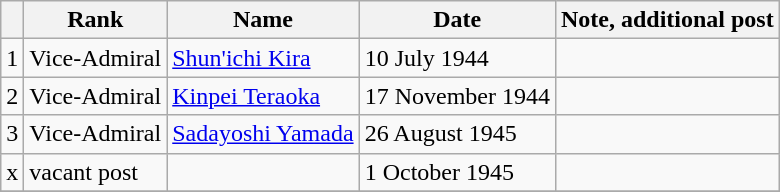<table class=wikitable>
<tr>
<th></th>
<th>Rank</th>
<th>Name</th>
<th>Date</th>
<th>Note, additional post</th>
</tr>
<tr>
<td>1</td>
<td>Vice-Admiral</td>
<td><a href='#'>Shun'ichi Kira</a></td>
<td>10 July 1944</td>
<td></td>
</tr>
<tr>
<td>2</td>
<td>Vice-Admiral</td>
<td><a href='#'>Kinpei Teraoka</a></td>
<td>17 November 1944</td>
<td></td>
</tr>
<tr>
<td>3</td>
<td>Vice-Admiral</td>
<td><a href='#'>Sadayoshi Yamada</a></td>
<td>26 August 1945</td>
<td></td>
</tr>
<tr>
<td>x</td>
<td>vacant post</td>
<td></td>
<td>1 October 1945</td>
<td></td>
</tr>
<tr>
</tr>
</table>
